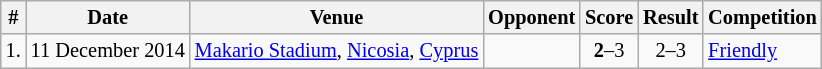<table class="wikitable" style="font-size:85%;">
<tr>
<th>#</th>
<th>Date</th>
<th>Venue</th>
<th>Opponent</th>
<th>Score</th>
<th>Result</th>
<th>Competition</th>
</tr>
<tr>
<td>1.</td>
<td>11 December 2014</td>
<td><a href='#'>Makario Stadium</a>, <a href='#'>Nicosia</a>, <a href='#'>Cyprus</a></td>
<td></td>
<td align=center><strong>2</strong>–3</td>
<td align=center>2–3</td>
<td><a href='#'>Friendly</a></td>
</tr>
</table>
